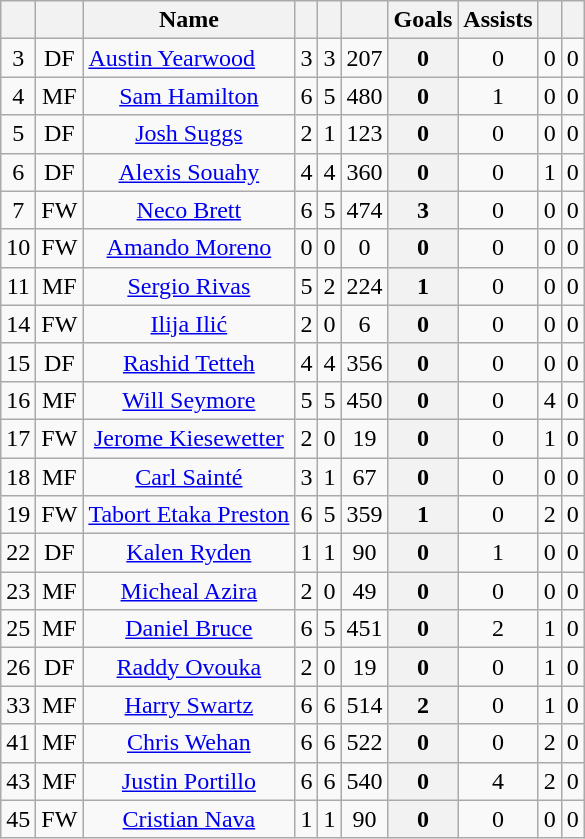<table class="wikitable sortable" style="text-align:center; font-size:100%;">
<tr>
<th></th>
<th></th>
<th>Name</th>
<th></th>
<th></th>
<th></th>
<th>Goals</th>
<th>Assists</th>
<th></th>
<th></th>
</tr>
<tr>
<td>3</td>
<td>DF</td>
<td align="left"> <a href='#'>Austin Yearwood</a></td>
<td>3</td>
<td>3</td>
<td>207</td>
<th>0</th>
<td>0</td>
<td>0</td>
<td>0</td>
</tr>
<tr>
<td>4</td>
<td>MF</td>
<td> <a href='#'>Sam Hamilton</a></td>
<td>6</td>
<td>5</td>
<td>480</td>
<th>0</th>
<td>1</td>
<td>0</td>
<td>0</td>
</tr>
<tr>
<td>5</td>
<td>DF</td>
<td> <a href='#'>Josh Suggs</a></td>
<td>2</td>
<td>1</td>
<td>123</td>
<th>0</th>
<td>0</td>
<td>0</td>
<td>0</td>
</tr>
<tr>
<td>6</td>
<td>DF</td>
<td> <a href='#'>Alexis Souahy</a></td>
<td>4</td>
<td>4</td>
<td>360</td>
<th>0</th>
<td>0</td>
<td>1</td>
<td>0</td>
</tr>
<tr>
<td>7</td>
<td>FW</td>
<td> <a href='#'>Neco Brett</a></td>
<td>6</td>
<td>5</td>
<td>474</td>
<th>3</th>
<td>0</td>
<td>0</td>
<td>0</td>
</tr>
<tr>
<td>10</td>
<td>FW</td>
<td> <a href='#'>Amando Moreno</a></td>
<td>0</td>
<td>0</td>
<td>0</td>
<th>0</th>
<td>0</td>
<td>0</td>
<td>0</td>
</tr>
<tr>
<td>11</td>
<td>MF</td>
<td> <a href='#'>Sergio Rivas</a></td>
<td>5</td>
<td>2</td>
<td>224</td>
<th>1</th>
<td>0</td>
<td>0</td>
<td>0</td>
</tr>
<tr>
<td>14</td>
<td>FW</td>
<td> <a href='#'>Ilija Ilić</a></td>
<td>2</td>
<td>0</td>
<td>6</td>
<th>0</th>
<td>0</td>
<td>0</td>
<td>0</td>
</tr>
<tr>
<td>15</td>
<td>DF</td>
<td> <a href='#'>Rashid Tetteh</a></td>
<td>4</td>
<td>4</td>
<td>356</td>
<th>0</th>
<td>0</td>
<td>0</td>
<td>0</td>
</tr>
<tr>
<td>16</td>
<td>MF</td>
<td> <a href='#'>Will Seymore</a></td>
<td>5</td>
<td>5</td>
<td>450</td>
<th>0</th>
<td>0</td>
<td>4</td>
<td>0</td>
</tr>
<tr>
<td>17</td>
<td>FW</td>
<td> <a href='#'>Jerome Kiesewetter</a></td>
<td>2</td>
<td>0</td>
<td>19</td>
<th>0</th>
<td>0</td>
<td>1</td>
<td>0</td>
</tr>
<tr>
<td>18</td>
<td>MF</td>
<td> <a href='#'>Carl Sainté</a></td>
<td>3</td>
<td>1</td>
<td>67</td>
<th>0</th>
<td>0</td>
<td>0</td>
<td>0</td>
</tr>
<tr>
<td>19</td>
<td>FW</td>
<td> <a href='#'>Tabort Etaka Preston</a></td>
<td>6</td>
<td>5</td>
<td>359</td>
<th>1</th>
<td>0</td>
<td>2</td>
<td>0</td>
</tr>
<tr>
<td>22</td>
<td>DF</td>
<td> <a href='#'>Kalen Ryden</a></td>
<td>1</td>
<td>1</td>
<td>90</td>
<th>0</th>
<td>1</td>
<td>0</td>
<td>0</td>
</tr>
<tr>
<td>23</td>
<td>MF</td>
<td> <a href='#'>Micheal Azira</a></td>
<td>2</td>
<td>0</td>
<td>49</td>
<th>0</th>
<td>0</td>
<td>0</td>
<td>0</td>
</tr>
<tr>
<td>25</td>
<td>MF</td>
<td> <a href='#'>Daniel Bruce</a></td>
<td>6</td>
<td>5</td>
<td>451</td>
<th>0</th>
<td>2</td>
<td>1</td>
<td>0</td>
</tr>
<tr>
<td>26</td>
<td>DF</td>
<td> <a href='#'>Raddy Ovouka</a></td>
<td>2</td>
<td>0</td>
<td>19</td>
<th>0</th>
<td>0</td>
<td>1</td>
<td>0</td>
</tr>
<tr>
<td>33</td>
<td>MF</td>
<td> <a href='#'>Harry Swartz</a></td>
<td>6</td>
<td>6</td>
<td>514</td>
<th>2</th>
<td>0</td>
<td>1</td>
<td>0</td>
</tr>
<tr>
<td>41</td>
<td>MF</td>
<td> <a href='#'>Chris Wehan</a></td>
<td>6</td>
<td>6</td>
<td>522</td>
<th>0</th>
<td>0</td>
<td>2</td>
<td>0</td>
</tr>
<tr>
<td>43</td>
<td>MF</td>
<td> <a href='#'>Justin Portillo</a></td>
<td>6</td>
<td>6</td>
<td>540</td>
<th>0</th>
<td>4</td>
<td>2</td>
<td>0</td>
</tr>
<tr>
<td>45</td>
<td>FW</td>
<td> <a href='#'>Cristian Nava</a></td>
<td>1</td>
<td>1</td>
<td>90</td>
<th>0</th>
<td>0</td>
<td>0</td>
<td>0</td>
</tr>
</table>
